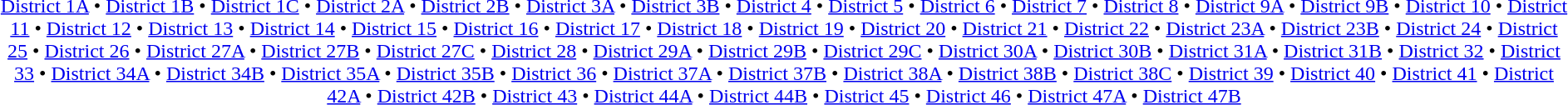<table id=toc class=toc summary=Contents>
<tr>
<td align=center><br><a href='#'>District 1A</a> • <a href='#'>District 1B</a> • <a href='#'>District 1C</a> • <a href='#'>District 2A</a> • <a href='#'>District 2B</a> • <a href='#'>District 3A</a> • <a href='#'>District 3B</a> • <a href='#'>District 4</a> • <a href='#'>District 5</a> • <a href='#'>District 6</a> • <a href='#'>District 7</a> • <a href='#'>District 8</a> • <a href='#'>District 9A</a> • <a href='#'>District 9B</a> • <a href='#'>District 10</a> • <a href='#'>District 11</a> • <a href='#'>District 12</a> • <a href='#'>District 13</a> • <a href='#'>District 14</a> • <a href='#'>District 15</a> • <a href='#'>District 16</a> • <a href='#'>District 17</a> • <a href='#'>District 18</a> • <a href='#'>District 19</a> • <a href='#'>District 20</a> • <a href='#'>District 21</a> • <a href='#'>District 22</a> • <a href='#'>District 23A</a> • <a href='#'>District 23B</a> • <a href='#'>District 24</a> • <a href='#'>District 25</a> • <a href='#'>District 26</a> • <a href='#'>District 27A</a> • <a href='#'>District 27B</a> • <a href='#'>District 27C</a> • <a href='#'>District 28</a> • <a href='#'>District 29A</a> • <a href='#'>District 29B</a> • <a href='#'>District 29C</a> • <a href='#'>District 30A</a> • <a href='#'>District 30B</a> • <a href='#'>District 31A</a> • <a href='#'>District 31B</a> • <a href='#'>District 32</a> • <a href='#'>District 33</a> • <a href='#'>District 34A</a> • <a href='#'>District 34B</a> • <a href='#'>District 35A</a> • <a href='#'>District 35B</a> • <a href='#'>District 36</a> • <a href='#'>District 37A</a> • <a href='#'>District 37B</a> • <a href='#'>District 38A</a> • <a href='#'>District 38B</a> • <a href='#'>District 38C</a> • <a href='#'>District 39</a> • <a href='#'>District 40</a> • <a href='#'>District 41</a> • <a href='#'>District 42A</a> • <a href='#'>District 42B</a> • <a href='#'>District 43</a> • <a href='#'>District 44A</a> • <a href='#'>District 44B</a> • <a href='#'>District 45</a> • <a href='#'>District 46</a> • <a href='#'>District 47A</a> • <a href='#'>District 47B</a></td>
</tr>
</table>
